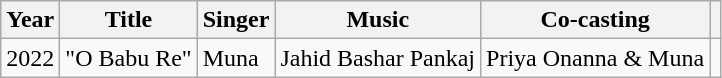<table class="wikitable">
<tr>
<th>Year</th>
<th>Title</th>
<th>Singer</th>
<th>Music</th>
<th>Co-casting</th>
<th></th>
</tr>
<tr>
<td>2022</td>
<td>"O Babu Re"</td>
<td>Muna</td>
<td>Jahid Bashar Pankaj</td>
<td>Priya Onanna & Muna</td>
<td></td>
</tr>
</table>
